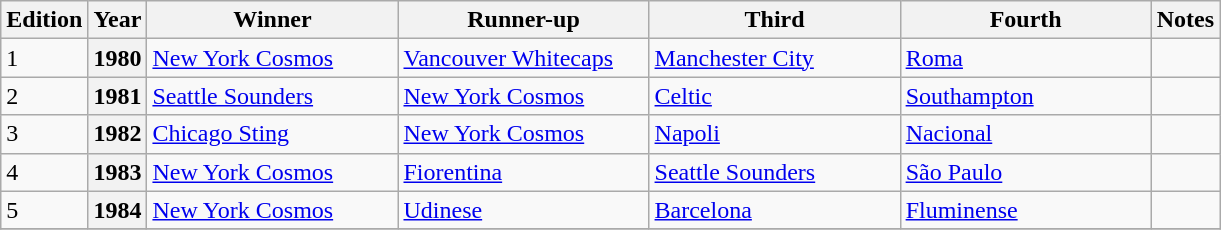<table class="wikitable plainrowheaders sortable">
<tr>
<th>Edition</th>
<th>Year</th>
<th style="width:160px;">Winner</th>
<th style="width:160px;">Runner-up</th>
<th style="width:160px;">Third</th>
<th style="width:160px;">Fourth</th>
<th class="unsortable">Notes</th>
</tr>
<tr>
<td>1</td>
<th scope="row">1980</th>
<td> <a href='#'>New York Cosmos</a></td>
<td> <a href='#'>Vancouver Whitecaps</a></td>
<td> <a href='#'>Manchester City</a></td>
<td> <a href='#'>Roma</a></td>
<td></td>
</tr>
<tr>
<td>2</td>
<th scope="row">1981</th>
<td> <a href='#'>Seattle Sounders</a></td>
<td> <a href='#'>New York Cosmos</a></td>
<td> <a href='#'>Celtic</a></td>
<td> <a href='#'>Southampton</a></td>
<td></td>
</tr>
<tr>
<td>3</td>
<th scope="row">1982</th>
<td> <a href='#'>Chicago Sting</a></td>
<td> <a href='#'>New York Cosmos</a></td>
<td> <a href='#'>Napoli</a></td>
<td> <a href='#'>Nacional</a></td>
<td></td>
</tr>
<tr>
<td>4</td>
<th scope="row">1983</th>
<td> <a href='#'>New York Cosmos</a></td>
<td> <a href='#'>Fiorentina</a></td>
<td> <a href='#'>Seattle Sounders</a></td>
<td> <a href='#'>São Paulo</a></td>
<td></td>
</tr>
<tr>
<td>5</td>
<th scope="row">1984</th>
<td> <a href='#'>New York Cosmos</a></td>
<td> <a href='#'>Udinese</a></td>
<td> <a href='#'>Barcelona</a></td>
<td> <a href='#'>Fluminense</a></td>
<td></td>
</tr>
<tr>
</tr>
</table>
